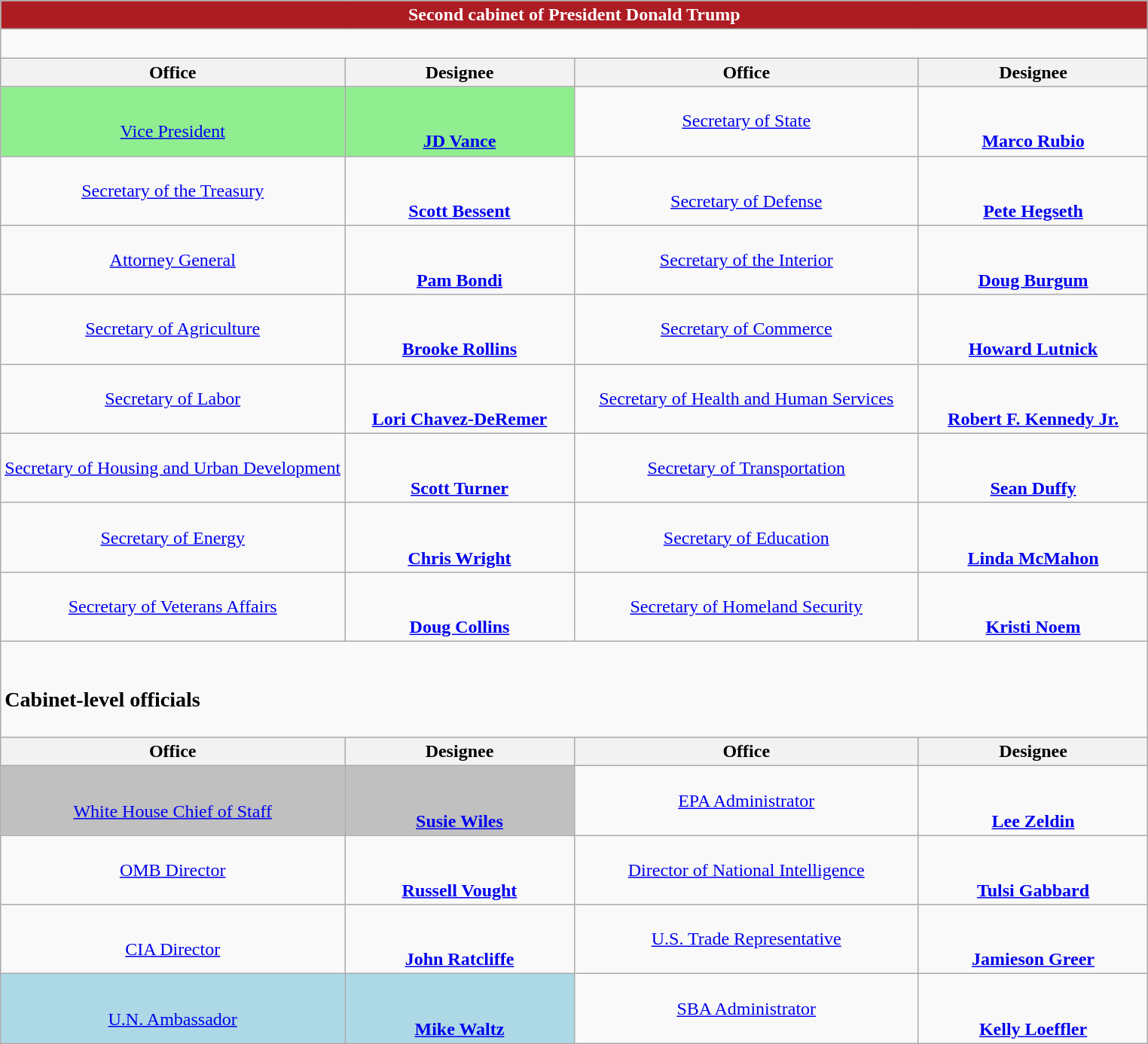<table class="wikitable" style="text-align:center">
<tr>
<th colspan=4 style="text-align:center; font-size:100%; color:white; background:#AE1C23;">Second cabinet of President Donald Trump</th>
</tr>
<tr>
<td colspan=4 style="text-align:left"><br>


</td>
</tr>
<tr>
<th scope="col" style="width: 30%;">Office<br></th>
<th scope="col" style="width: 20%;">Designee</th>
<th scope="col" style="width: 30%;">Office<br></th>
<th scope="col" style="width: 20%;">Designee</th>
</tr>
<tr>
<td style="background: #90EE90;"><br><a href='#'>Vice President</a><br></td>
<td style="background: #90EE90;"><br><br><strong><a href='#'>JD Vance</a></strong><br></td>
<td><br><a href='#'>Secretary of State</a><br><br></td>
<td><br><br><strong><a href='#'>Marco Rubio</a></strong><br></td>
</tr>
<tr>
<td><br><a href='#'>Secretary of the Treasury</a><br><br></td>
<td><br><br><strong><a href='#'>Scott Bessent</a></strong><br></td>
<td><br><a href='#'>Secretary of Defense</a><br></td>
<td><br><br><strong><a href='#'>Pete Hegseth</a></strong><br></td>
</tr>
<tr>
<td><br><a href='#'>Attorney General</a><br><br></td>
<td><br><br><strong><a href='#'>Pam Bondi</a></strong><br></td>
<td><br><a href='#'>Secretary of the Interior</a><br><br></td>
<td><br><br><strong><a href='#'>Doug Burgum</a></strong><br></td>
</tr>
<tr>
<td><br><a href='#'>Secretary of Agriculture</a><br><br></td>
<td><br><br><strong><a href='#'>Brooke Rollins</a></strong><br></td>
<td><br><a href='#'>Secretary of Commerce</a><br><br></td>
<td><br><br><strong><a href='#'>Howard Lutnick</a></strong><br></td>
</tr>
<tr>
<td><br><a href='#'>Secretary of Labor</a><br><br></td>
<td><br><br><strong><a href='#'>Lori Chavez-DeRemer</a></strong><br></td>
<td><br><a href='#'>Secretary of Health and Human Services</a><br><br></td>
<td><br><br><strong><a href='#'>Robert F. Kennedy Jr.</a></strong><br></td>
</tr>
<tr>
<td><br><a href='#'>Secretary of Housing and Urban Development</a><br><br></td>
<td><br><br><strong><a href='#'>Scott Turner</a></strong><br></td>
<td><br><a href='#'>Secretary of Transportation</a><br><br></td>
<td><br><br><strong><a href='#'>Sean Duffy</a></strong><br></td>
</tr>
<tr>
<td><br><a href='#'>Secretary of Energy</a><br><br></td>
<td><br><br><strong><a href='#'>Chris Wright</a></strong><br></td>
<td><br><a href='#'>Secretary of Education</a><br><br></td>
<td><br><br><strong><a href='#'>Linda McMahon</a></strong><br></td>
</tr>
<tr>
<td><br><a href='#'>Secretary of Veterans Affairs</a><br><br></td>
<td><br><br><strong><a href='#'>Doug Collins</a></strong><br></td>
<td><br><a href='#'>Secretary of Homeland Security</a><br><br></td>
<td><br><br><strong><a href='#'>Kristi Noem</a></strong><br></td>
</tr>
<tr>
<td colspan="4" style="text-align:left"><br><h3>Cabinet-level officials</h3></td>
</tr>
<tr>
<th>Office<br></th>
<th>Designee</th>
<th>Office<br></th>
<th>Designee</th>
</tr>
<tr>
<td style="background:#C0C0C0;"><br><a href='#'>White House Chief of Staff</a><br></td>
<td style="background:#C0C0C0;"><br><br><strong><a href='#'>Susie Wiles</a></strong><br></td>
<td><br><a href='#'>EPA Administrator</a><br><br></td>
<td><br><br><strong><a href='#'>Lee Zeldin</a></strong><br></td>
</tr>
<tr>
<td><br><a href='#'>OMB Director</a><br> <br></td>
<td><br><br><strong><a href='#'>Russell Vought</a></strong><br></td>
<td><br><a href='#'>Director of National Intelligence</a><br><br></td>
<td><br><br><strong><a href='#'>Tulsi Gabbard</a></strong><br></td>
</tr>
<tr>
<td><br><a href='#'>CIA Director</a><br></td>
<td><br><br><strong><a href='#'>John Ratcliffe</a></strong><br></td>
<td><br><a href='#'>U.S. Trade Representative</a><br><br></td>
<td><br><br><strong><a href='#'>Jamieson Greer</a></strong><br></td>
</tr>
<tr>
<td style="background: lightblue;"><br><a href='#'>U.N. Ambassador</a><br></td>
<td style="background: lightblue;"><br><br><strong><a href='#'>Mike Waltz</a></strong><br></td>
<td><br><a href='#'>SBA Administrator</a><br><br></td>
<td><br><br><strong><a href='#'>Kelly Loeffler</a></strong><br></td>
</tr>
</table>
